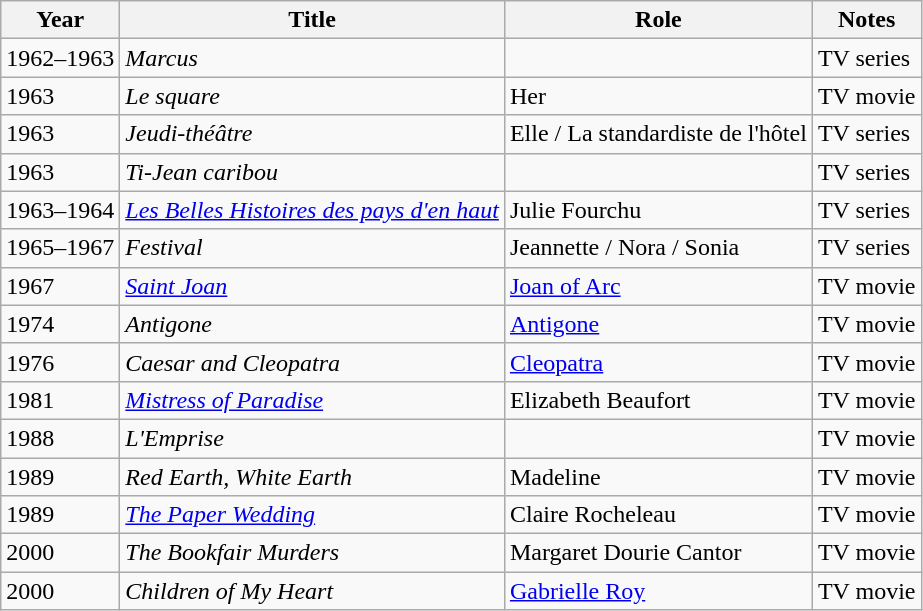<table class="wikitable sortable">
<tr>
<th>Year</th>
<th>Title</th>
<th>Role</th>
<th class="unsortable">Notes</th>
</tr>
<tr>
<td>1962–1963</td>
<td><em>Marcus</em></td>
<td></td>
<td>TV series</td>
</tr>
<tr>
<td>1963</td>
<td><em>Le square</em></td>
<td>Her</td>
<td>TV movie</td>
</tr>
<tr>
<td>1963</td>
<td><em>Jeudi-théâtre</em></td>
<td>Elle / La standardiste de l'hôtel</td>
<td>TV series</td>
</tr>
<tr>
<td>1963</td>
<td><em>Ti-Jean caribou</em></td>
<td></td>
<td>TV series</td>
</tr>
<tr>
<td>1963–1964</td>
<td><em><a href='#'>Les Belles Histoires des pays d'en haut</a></em></td>
<td>Julie Fourchu</td>
<td>TV series</td>
</tr>
<tr>
<td>1965–1967</td>
<td><em>Festival</em></td>
<td>Jeannette / Nora / Sonia</td>
<td>TV series</td>
</tr>
<tr>
<td>1967</td>
<td><em><a href='#'>Saint Joan</a></em></td>
<td><a href='#'>Joan of Arc</a></td>
<td>TV movie</td>
</tr>
<tr>
<td>1974</td>
<td><em>Antigone</em></td>
<td><a href='#'>Antigone</a></td>
<td>TV movie</td>
</tr>
<tr>
<td>1976</td>
<td><em>Caesar and Cleopatra</em></td>
<td><a href='#'>Cleopatra</a></td>
<td>TV movie</td>
</tr>
<tr>
<td>1981</td>
<td><em><a href='#'>Mistress of Paradise</a></em></td>
<td>Elizabeth Beaufort</td>
<td>TV movie</td>
</tr>
<tr>
<td>1988</td>
<td><em>L'Emprise</em></td>
<td></td>
<td>TV movie</td>
</tr>
<tr>
<td>1989</td>
<td><em>Red Earth, White Earth</em></td>
<td>Madeline</td>
<td>TV movie</td>
</tr>
<tr>
<td>1989</td>
<td data-sort-value="Paper Wedding, The"><em><a href='#'>The Paper Wedding</a></em></td>
<td>Claire Rocheleau</td>
<td>TV movie</td>
</tr>
<tr>
<td>2000</td>
<td data-sort-value="Bookfair Murders, The"><em>The Bookfair Murders</em></td>
<td>Margaret Dourie Cantor</td>
<td>TV movie</td>
</tr>
<tr>
<td>2000</td>
<td><em>Children of My Heart</em></td>
<td><a href='#'>Gabrielle Roy</a></td>
<td>TV movie</td>
</tr>
</table>
